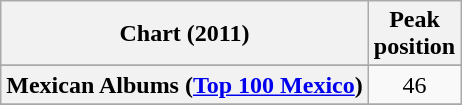<table class="wikitable sortable plainrowheaders" style="text-align:center">
<tr>
<th scope="col">Chart (2011)</th>
<th scope="col">Peak<br>position</th>
</tr>
<tr>
</tr>
<tr>
</tr>
<tr>
<th scope="row">Mexican Albums (<a href='#'>Top 100 Mexico</a>)</th>
<td>46</td>
</tr>
<tr>
</tr>
<tr>
</tr>
<tr>
</tr>
</table>
